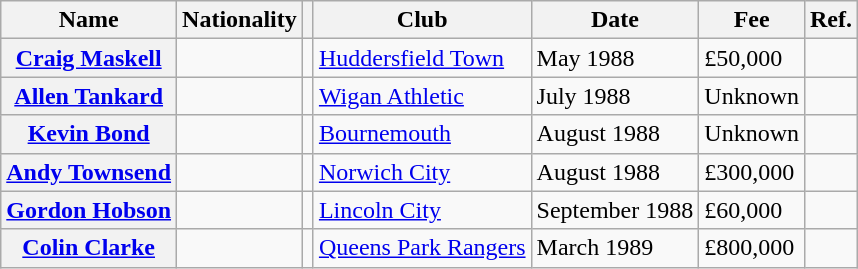<table class="wikitable plainrowheaders">
<tr>
<th scope="col">Name</th>
<th scope="col">Nationality</th>
<th scope="col"></th>
<th scope="col">Club</th>
<th scope="col">Date</th>
<th scope="col">Fee</th>
<th scope="col">Ref.</th>
</tr>
<tr>
<th scope="row"><a href='#'>Craig Maskell</a></th>
<td></td>
<td align="center"></td>
<td> <a href='#'>Huddersfield Town</a></td>
<td>May 1988</td>
<td>£50,000</td>
<td align="center"></td>
</tr>
<tr>
<th scope="row"><a href='#'>Allen Tankard</a></th>
<td></td>
<td align="center"></td>
<td> <a href='#'>Wigan Athletic</a></td>
<td>July 1988</td>
<td>Unknown</td>
<td align="center"></td>
</tr>
<tr>
<th scope="row"><a href='#'>Kevin Bond</a></th>
<td></td>
<td align="center"></td>
<td> <a href='#'>Bournemouth</a></td>
<td>August 1988</td>
<td>Unknown</td>
<td align="center"></td>
</tr>
<tr>
<th scope="row"><a href='#'>Andy Townsend</a></th>
<td></td>
<td align="center"></td>
<td> <a href='#'>Norwich City</a></td>
<td>August 1988</td>
<td>£300,000</td>
<td align="center"></td>
</tr>
<tr>
<th scope="row"><a href='#'>Gordon Hobson</a></th>
<td></td>
<td align="center"></td>
<td> <a href='#'>Lincoln City</a></td>
<td>September 1988</td>
<td>£60,000</td>
<td align="center"></td>
</tr>
<tr>
<th scope="row"><a href='#'>Colin Clarke</a></th>
<td></td>
<td align="center"></td>
<td> <a href='#'>Queens Park Rangers</a></td>
<td>March 1989</td>
<td>£800,000</td>
<td align="center"></td>
</tr>
</table>
